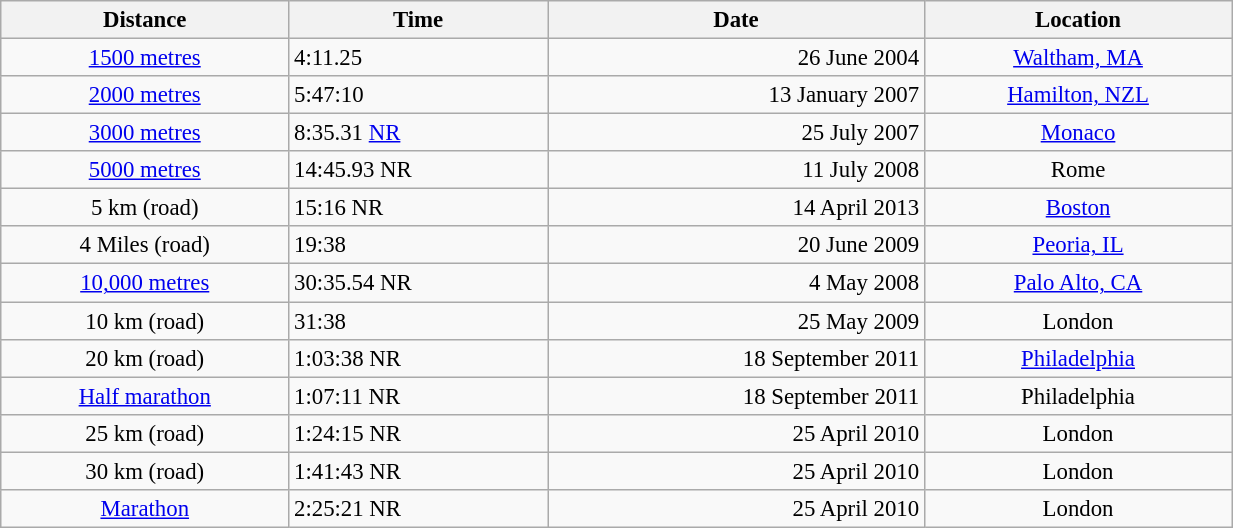<table class="wikitable" style=" text-align:center; font-size:95%;" width="65%">
<tr>
<th>Distance</th>
<th>Time</th>
<th>Date</th>
<th>Location</th>
</tr>
<tr>
<td><a href='#'>1500 metres</a></td>
<td align=left>4:11.25</td>
<td align=right>26 June 2004</td>
<td><a href='#'>Waltham, MA</a></td>
</tr>
<tr>
<td><a href='#'>2000 metres</a></td>
<td align=left>5:47:10</td>
<td align=right>13 January 2007</td>
<td><a href='#'>Hamilton, NZL</a></td>
</tr>
<tr>
<td><a href='#'>3000 metres</a></td>
<td align=left>8:35.31 <a href='#'>NR</a></td>
<td align=right>25 July 2007</td>
<td><a href='#'>Monaco</a></td>
</tr>
<tr>
<td><a href='#'>5000 metres</a></td>
<td align=left>14:45.93 NR</td>
<td align=right>11 July 2008</td>
<td>Rome</td>
</tr>
<tr>
<td>5 km (road)</td>
<td align=left>15:16 NR</td>
<td align=right>14 April 2013</td>
<td><a href='#'>Boston</a></td>
</tr>
<tr>
<td>4 Miles (road)</td>
<td align=left>19:38</td>
<td align=right>20 June 2009</td>
<td><a href='#'>Peoria, IL</a></td>
</tr>
<tr>
<td><a href='#'>10,000 metres</a></td>
<td align=left>30:35.54 NR</td>
<td align=right>4 May 2008</td>
<td><a href='#'>Palo Alto, CA</a></td>
</tr>
<tr>
<td>10 km (road)</td>
<td align=left>31:38</td>
<td align=right>25 May 2009</td>
<td>London</td>
</tr>
<tr>
<td>20 km (road)</td>
<td align=left>1:03:38 NR</td>
<td align=right>18 September 2011</td>
<td><a href='#'>Philadelphia</a></td>
</tr>
<tr>
<td><a href='#'>Half marathon</a></td>
<td align=left>1:07:11 NR</td>
<td align=right>18 September 2011</td>
<td>Philadelphia</td>
</tr>
<tr>
<td>25 km (road)</td>
<td align=left>1:24:15 NR</td>
<td align=right>25 April 2010</td>
<td>London</td>
</tr>
<tr>
<td>30 km (road)</td>
<td align=left>1:41:43 NR</td>
<td align=right>25 April 2010</td>
<td>London</td>
</tr>
<tr>
<td><a href='#'>Marathon</a></td>
<td align=left>2:25:21 NR</td>
<td align=right>25 April 2010</td>
<td>London</td>
</tr>
</table>
